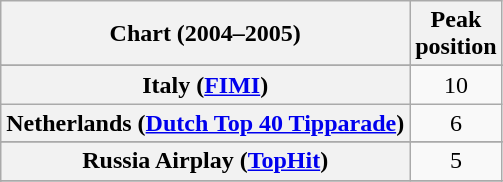<table class="wikitable sortable plainrowheaders" style="text-align:center">
<tr>
<th scope="col">Chart (2004–2005)</th>
<th scope="col">Peak<br>position</th>
</tr>
<tr>
</tr>
<tr>
</tr>
<tr>
</tr>
<tr>
</tr>
<tr>
</tr>
<tr>
</tr>
<tr>
</tr>
<tr>
</tr>
<tr>
<th scope="row">Italy (<a href='#'>FIMI</a>)</th>
<td>10</td>
</tr>
<tr>
<th scope="row">Netherlands (<a href='#'>Dutch Top 40 Tipparade</a>)</th>
<td>6</td>
</tr>
<tr>
</tr>
<tr>
<th scope="row">Russia Airplay (<a href='#'>TopHit</a>)</th>
<td>5</td>
</tr>
<tr>
</tr>
<tr>
</tr>
<tr>
</tr>
<tr>
</tr>
<tr>
</tr>
<tr>
</tr>
</table>
